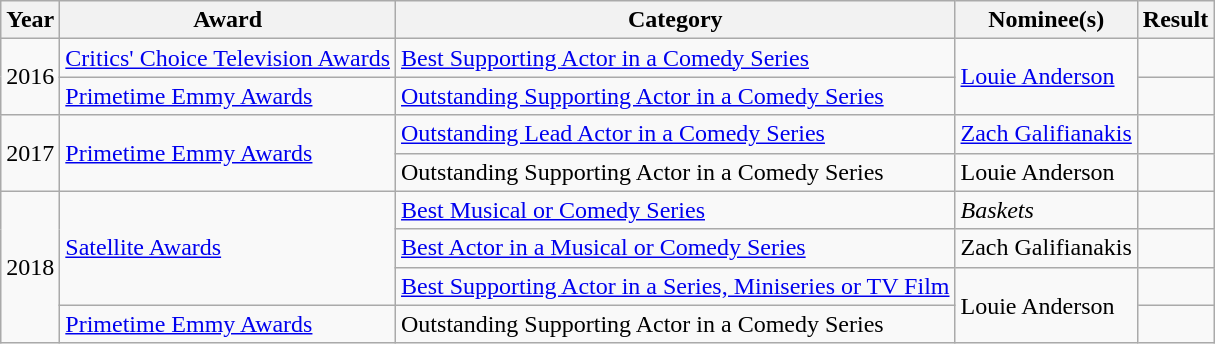<table class="wikitable sortable plainrowheaders">
<tr>
<th>Year</th>
<th>Award</th>
<th>Category</th>
<th>Nominee(s)</th>
<th>Result</th>
</tr>
<tr>
<td rowspan="2" align="center">2016</td>
<td><a href='#'>Critics' Choice Television Awards</a></td>
<td><a href='#'>Best Supporting Actor in a Comedy Series</a></td>
<td rowspan=2><a href='#'>Louie Anderson</a></td>
<td></td>
</tr>
<tr>
<td><a href='#'>Primetime Emmy Awards</a></td>
<td><a href='#'>Outstanding Supporting Actor in a Comedy Series</a></td>
<td></td>
</tr>
<tr>
<td rowspan="2" align="center">2017</td>
<td rowspan=2><a href='#'>Primetime Emmy Awards</a></td>
<td><a href='#'>Outstanding Lead Actor in a Comedy Series</a></td>
<td><a href='#'>Zach Galifianakis</a></td>
<td></td>
</tr>
<tr>
<td>Outstanding Supporting Actor in a Comedy Series</td>
<td>Louie Anderson</td>
<td></td>
</tr>
<tr>
<td rowspan="4" align="center">2018</td>
<td rowspan=3><a href='#'>Satellite Awards</a></td>
<td><a href='#'>Best Musical or Comedy Series</a></td>
<td><em>Baskets</em></td>
<td></td>
</tr>
<tr>
<td><a href='#'>Best Actor in a Musical or Comedy Series</a></td>
<td>Zach Galifianakis</td>
<td></td>
</tr>
<tr>
<td><a href='#'>Best Supporting Actor in a Series, Miniseries or TV Film</a></td>
<td rowspan=2>Louie Anderson</td>
<td></td>
</tr>
<tr>
<td><a href='#'>Primetime Emmy Awards</a></td>
<td>Outstanding Supporting Actor in a Comedy Series</td>
<td></td>
</tr>
</table>
